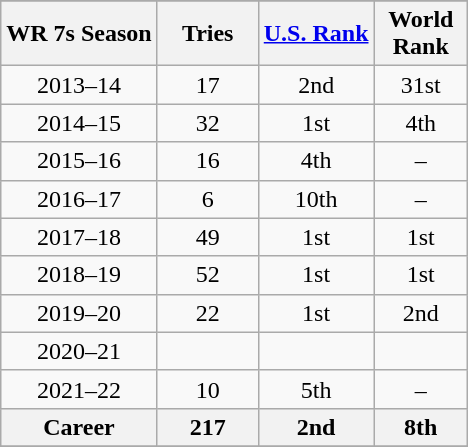<table class="wikitable" style="text-align:center">
<tr>
</tr>
<tr>
<th>WR 7s Season</th>
<th width=60px>Tries</th>
<th><a href='#'>U.S. Rank</a></th>
<th width=55px>World <br> Rank</th>
</tr>
<tr>
<td>2013–14</td>
<td>17</td>
<td>2nd</td>
<td>31st</td>
</tr>
<tr>
<td>2014–15</td>
<td>32</td>
<td>1st</td>
<td>4th</td>
</tr>
<tr>
<td>2015–16</td>
<td>16</td>
<td>4th</td>
<td>–</td>
</tr>
<tr>
<td>2016–17</td>
<td>6</td>
<td>10th</td>
<td>–</td>
</tr>
<tr>
<td>2017–18</td>
<td>49</td>
<td>1st</td>
<td>1st</td>
</tr>
<tr>
<td>2018–19</td>
<td>52</td>
<td>1st</td>
<td>1st</td>
</tr>
<tr>
<td>2019–20</td>
<td>22</td>
<td>1st</td>
<td>2nd</td>
</tr>
<tr>
<td>2020–21</td>
<td></td>
<td></td>
<td></td>
</tr>
<tr>
<td>2021–22</td>
<td>10</td>
<td>5th</td>
<td>–</td>
</tr>
<tr>
<th>Career</th>
<th>217</th>
<th>2nd</th>
<th>8th</th>
</tr>
<tr>
</tr>
</table>
